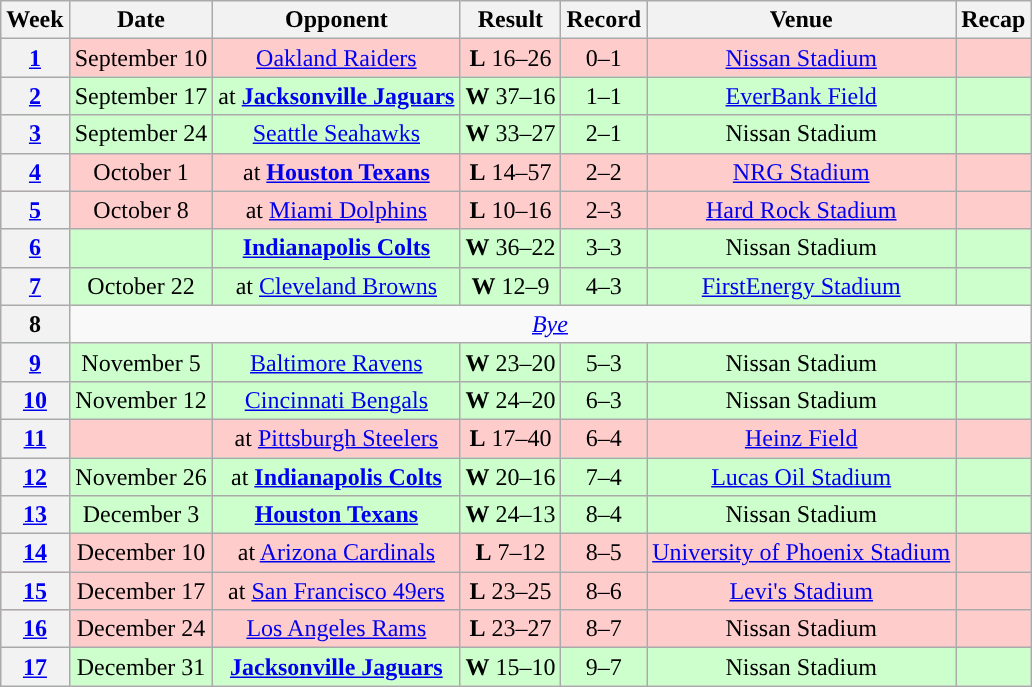<table class="wikitable" style="text-align:center">
<tr>
<th>Week</th>
<th>Date</th>
<th>Opponent</th>
<th>Result</th>
<th>Record</th>
<th>Venue</th>
<th>Recap</th>
</tr>
<tr style="background:#fcc">
<th><a href='#'>1</a></th>
<td>September 10</td>
<td><a href='#'>Oakland Raiders</a></td>
<td><strong>L</strong> 16–26</td>
<td>0–1</td>
<td><a href='#'>Nissan Stadium</a></td>
<td></td>
</tr>
<tr style="background:#cfc">
<th><a href='#'>2</a></th>
<td>September 17</td>
<td>at <strong><a href='#'>Jacksonville Jaguars</a></strong></td>
<td><strong>W</strong> 37–16</td>
<td>1–1</td>
<td><a href='#'>EverBank Field</a></td>
<td></td>
</tr>
<tr style="background:#cfc">
<th><a href='#'>3</a></th>
<td>September 24</td>
<td><a href='#'>Seattle Seahawks</a></td>
<td><strong>W</strong> 33–27</td>
<td>2–1</td>
<td>Nissan Stadium</td>
<td></td>
</tr>
<tr style="background:#fcc">
<th><a href='#'>4</a></th>
<td>October 1</td>
<td>at <strong><a href='#'>Houston Texans</a></strong></td>
<td><strong>L</strong> 14–57</td>
<td>2–2</td>
<td><a href='#'>NRG Stadium</a></td>
<td></td>
</tr>
<tr style="background:#fcc">
<th><a href='#'>5</a></th>
<td>October 8</td>
<td>at <a href='#'>Miami Dolphins</a></td>
<td><strong>L</strong> 10–16</td>
<td>2–3</td>
<td><a href='#'>Hard Rock Stadium</a></td>
<td></td>
</tr>
<tr style="background:#cfc">
<th><a href='#'>6</a></th>
<td></td>
<td><strong><a href='#'>Indianapolis Colts</a></strong></td>
<td><strong>W</strong> 36–22</td>
<td>3–3</td>
<td>Nissan Stadium</td>
<td></td>
</tr>
<tr style="background:#cfc">
<th><a href='#'>7</a></th>
<td>October 22</td>
<td>at <a href='#'>Cleveland Browns</a></td>
<td><strong>W</strong> 12–9 </td>
<td>4–3</td>
<td><a href='#'>FirstEnergy Stadium</a></td>
<td></td>
</tr>
<tr>
<th>8</th>
<td colspan="6"><em><a href='#'>Bye</a></em></td>
</tr>
<tr style="background:#cfc">
<th><a href='#'>9</a></th>
<td>November 5</td>
<td><a href='#'>Baltimore Ravens</a></td>
<td><strong>W</strong> 23–20</td>
<td>5–3</td>
<td>Nissan Stadium</td>
<td></td>
</tr>
<tr style="background:#cfc">
<th><a href='#'>10</a></th>
<td>November 12</td>
<td><a href='#'>Cincinnati Bengals</a></td>
<td><strong>W</strong> 24–20</td>
<td>6–3</td>
<td>Nissan Stadium</td>
<td></td>
</tr>
<tr style="background:#fcc">
<th><a href='#'>11</a></th>
<td></td>
<td>at <a href='#'>Pittsburgh Steelers</a></td>
<td><strong>L</strong> 17–40</td>
<td>6–4</td>
<td><a href='#'>Heinz Field</a></td>
<td></td>
</tr>
<tr style="background:#cfc">
<th><a href='#'>12</a></th>
<td>November 26</td>
<td>at <strong><a href='#'>Indianapolis Colts</a></strong></td>
<td><strong>W</strong> 20–16</td>
<td>7–4</td>
<td><a href='#'>Lucas Oil Stadium</a></td>
<td></td>
</tr>
<tr style="background:#cfc">
<th><a href='#'>13</a></th>
<td>December 3</td>
<td><strong><a href='#'>Houston Texans</a></strong></td>
<td><strong>W</strong> 24–13</td>
<td>8–4</td>
<td>Nissan Stadium</td>
<td></td>
</tr>
<tr style="background:#fcc">
<th><a href='#'>14</a></th>
<td>December 10</td>
<td>at <a href='#'>Arizona Cardinals</a></td>
<td><strong>L</strong> 7–12</td>
<td>8–5</td>
<td><a href='#'>University of Phoenix Stadium</a></td>
<td></td>
</tr>
<tr style="background:#fcc">
<th><a href='#'>15</a></th>
<td>December 17</td>
<td>at <a href='#'>San Francisco 49ers</a></td>
<td><strong>L</strong> 23–25</td>
<td>8–6</td>
<td><a href='#'>Levi's Stadium</a></td>
<td></td>
</tr>
<tr style="background:#fcc">
<th><a href='#'>16</a></th>
<td>December 24</td>
<td><a href='#'>Los Angeles Rams</a></td>
<td><strong>L</strong> 23–27</td>
<td>8–7</td>
<td>Nissan Stadium</td>
<td></td>
</tr>
<tr style="background:#cfc">
<th><a href='#'>17</a></th>
<td>December 31</td>
<td><strong><a href='#'>Jacksonville Jaguars</a></strong></td>
<td><strong>W</strong> 15–10</td>
<td>9–7</td>
<td>Nissan Stadium</td>
<td></td>
</tr>
</table>
